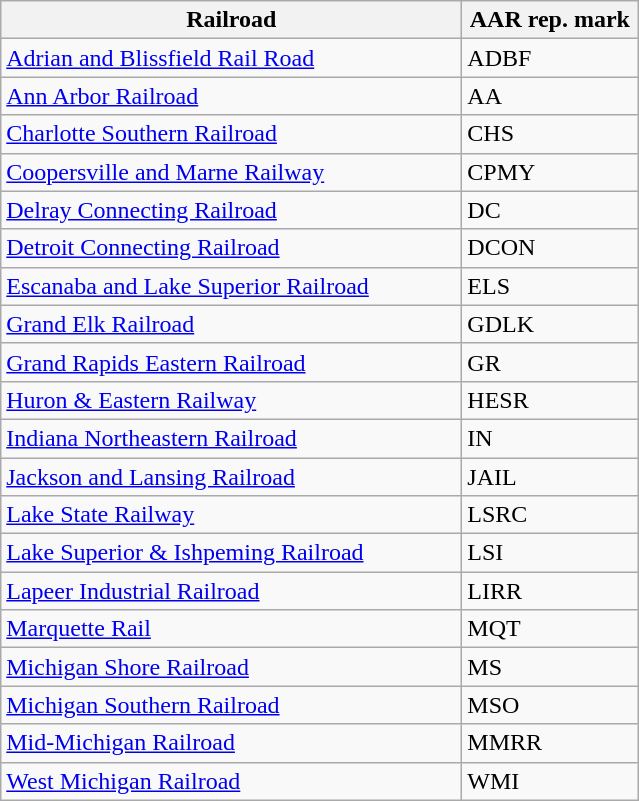<table class="wikitable" border="1">
<tr>
<th width="300px">Railroad</th>
<th width="110px">AAR rep. mark</th>
</tr>
<tr>
<td width="300px"><a href='#'>Adrian and Blissfield Rail Road</a></td>
<td width="110px">ADBF</td>
</tr>
<tr>
<td width="300px"><a href='#'>Ann Arbor Railroad</a></td>
<td width="110px">AA</td>
</tr>
<tr>
<td width="300px"><a href='#'>Charlotte Southern Railroad</a></td>
<td width="110px">CHS</td>
</tr>
<tr>
<td width="300px"><a href='#'>Coopersville and Marne Railway</a></td>
<td width="110px">CPMY</td>
</tr>
<tr>
<td width="300px"><a href='#'>Delray Connecting Railroad</a></td>
<td width="110px">DC</td>
</tr>
<tr>
<td width="300px"><a href='#'>Detroit Connecting Railroad</a></td>
<td width="110px">DCON</td>
</tr>
<tr>
<td width="300px"><a href='#'>Escanaba and Lake Superior Railroad</a></td>
<td width="110px">ELS</td>
</tr>
<tr>
<td width="300px"><a href='#'>Grand Elk Railroad</a></td>
<td width="110px">GDLK</td>
</tr>
<tr>
<td width="300px"><a href='#'>Grand Rapids Eastern Railroad</a></td>
<td width="110px">GR</td>
</tr>
<tr>
<td width="300px"><a href='#'>Huron & Eastern Railway</a></td>
<td width="110px">HESR</td>
</tr>
<tr>
<td width="300px"><a href='#'>Indiana Northeastern Railroad</a></td>
<td width="110px">IN</td>
</tr>
<tr>
<td width="300px"><a href='#'>Jackson and Lansing Railroad</a></td>
<td width="110px">JAIL</td>
</tr>
<tr>
<td width="300px"><a href='#'>Lake State Railway</a></td>
<td width="110px">LSRC</td>
</tr>
<tr>
<td width="300px"><a href='#'>Lake Superior & Ishpeming Railroad</a></td>
<td width="110px">LSI</td>
</tr>
<tr>
<td width="300px"><a href='#'>Lapeer Industrial Railroad</a></td>
<td width="110px">LIRR</td>
</tr>
<tr>
<td width="300px"><a href='#'>Marquette Rail</a></td>
<td width="110px">MQT</td>
</tr>
<tr>
<td width="300px"><a href='#'>Michigan Shore Railroad</a></td>
<td width="110px">MS</td>
</tr>
<tr>
<td width="300px"><a href='#'>Michigan Southern Railroad</a></td>
<td width="110px">MSO</td>
</tr>
<tr>
<td width="300px"><a href='#'>Mid-Michigan Railroad</a></td>
<td width="110px">MMRR</td>
</tr>
<tr>
<td width="300px"><a href='#'>West Michigan Railroad</a></td>
<td width="110px">WMI</td>
</tr>
</table>
